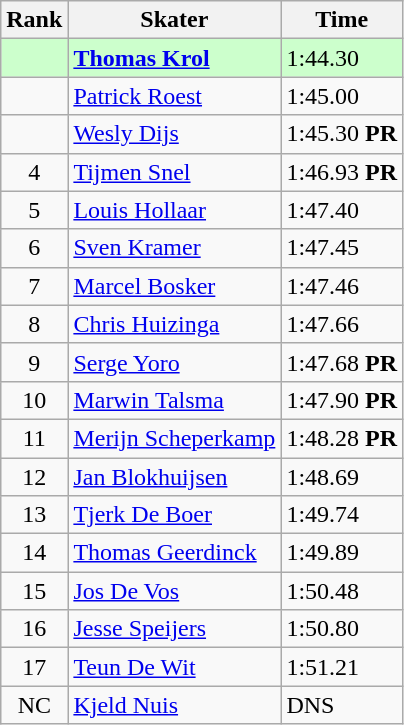<table class="wikitable">
<tr>
<th>Rank</th>
<th>Skater</th>
<th>Time</th>
</tr>
<tr bgcolor=ccffcc>
<td style="text-align:center"></td>
<td><strong><a href='#'>Thomas Krol</a></strong></td>
<td>1:44.30</td>
</tr>
<tr>
<td style="text-align:center"></td>
<td><a href='#'>Patrick Roest</a></td>
<td>1:45.00</td>
</tr>
<tr>
<td style="text-align:center"></td>
<td><a href='#'>Wesly Dijs</a></td>
<td>1:45.30 <strong>PR</strong></td>
</tr>
<tr>
<td style="text-align:center">4</td>
<td><a href='#'>Tijmen Snel</a></td>
<td>1:46.93 <strong>PR</strong></td>
</tr>
<tr>
<td style="text-align:center">5</td>
<td><a href='#'>Louis Hollaar</a></td>
<td>1:47.40</td>
</tr>
<tr>
<td style="text-align:center">6</td>
<td><a href='#'>Sven Kramer</a></td>
<td>1:47.45</td>
</tr>
<tr>
<td style="text-align:center">7</td>
<td><a href='#'>Marcel Bosker</a></td>
<td>1:47.46</td>
</tr>
<tr>
<td style="text-align:center">8</td>
<td><a href='#'>Chris Huizinga</a></td>
<td>1:47.66</td>
</tr>
<tr>
<td style="text-align:center">9</td>
<td><a href='#'>Serge Yoro</a></td>
<td>1:47.68 <strong>PR</strong></td>
</tr>
<tr>
<td style="text-align:center">10</td>
<td><a href='#'>Marwin Talsma</a></td>
<td>1:47.90 <strong>PR</strong></td>
</tr>
<tr>
<td style="text-align:center">11</td>
<td><a href='#'>Merijn Scheperkamp</a></td>
<td>1:48.28 <strong>PR</strong></td>
</tr>
<tr>
<td style="text-align:center">12</td>
<td><a href='#'>Jan Blokhuijsen</a></td>
<td>1:48.69</td>
</tr>
<tr>
<td style="text-align:center">13</td>
<td><a href='#'>Tjerk De Boer</a></td>
<td>1:49.74</td>
</tr>
<tr>
<td style="text-align:center">14</td>
<td><a href='#'>Thomas Geerdinck</a></td>
<td>1:49.89</td>
</tr>
<tr>
<td style="text-align:center">15</td>
<td><a href='#'>Jos De Vos</a></td>
<td>1:50.48</td>
</tr>
<tr>
<td style="text-align:center">16</td>
<td><a href='#'>Jesse Speijers</a></td>
<td>1:50.80</td>
</tr>
<tr>
<td style="text-align:center">17</td>
<td><a href='#'>Teun De Wit</a></td>
<td>1:51.21</td>
</tr>
<tr>
<td style="text-align:center">NC</td>
<td><a href='#'>Kjeld Nuis</a></td>
<td>DNS</td>
</tr>
</table>
